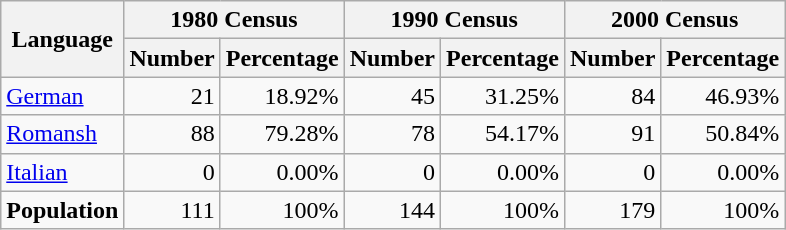<table class="wikitable">
<tr ---->
<th rowspan="2">Language</th>
<th colspan="2">1980 Census</th>
<th colspan="2">1990 Census</th>
<th colspan="2">2000 Census</th>
</tr>
<tr ---->
<th>Number</th>
<th>Percentage</th>
<th>Number</th>
<th>Percentage</th>
<th>Number</th>
<th>Percentage</th>
</tr>
<tr ---->
<td><a href='#'>German</a></td>
<td align=right>21</td>
<td align=right>18.92%</td>
<td align=right>45</td>
<td align=right>31.25%</td>
<td align=right>84</td>
<td align=right>46.93%</td>
</tr>
<tr ---->
<td><a href='#'>Romansh</a></td>
<td align=right>88</td>
<td align=right>79.28%</td>
<td align=right>78</td>
<td align=right>54.17%</td>
<td align=right>91</td>
<td align=right>50.84%</td>
</tr>
<tr ---->
<td><a href='#'>Italian</a></td>
<td align=right>0</td>
<td align=right>0.00%</td>
<td align=right>0</td>
<td align=right>0.00%</td>
<td align=right>0</td>
<td align=right>0.00%</td>
</tr>
<tr ---->
<td><strong>Population</strong></td>
<td align=right>111</td>
<td align=right>100%</td>
<td align=right>144</td>
<td align=right>100%</td>
<td align=right>179</td>
<td align=right>100%</td>
</tr>
</table>
